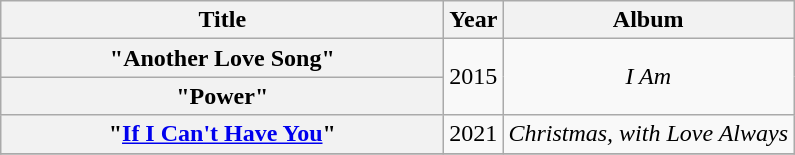<table class="wikitable plainrowheaders" style="text-align:center;" border="1">
<tr>
<th scope="col" style="width:18em;">Title</th>
<th scope="col" style="width:1em;">Year</th>
<th scope="col">Album</th>
</tr>
<tr>
<th scope="row">"Another Love Song"</th>
<td rowspan="2">2015</td>
<td rowspan="2"><em>I Am</em></td>
</tr>
<tr>
<th scope="row">"Power"</th>
</tr>
<tr>
<th scope="row">"<a href='#'>If I Can't Have You</a>"</th>
<td rowspan="1">2021</td>
<td rowspan="1"><em>Christmas, with Love Always</em></td>
</tr>
<tr>
</tr>
</table>
